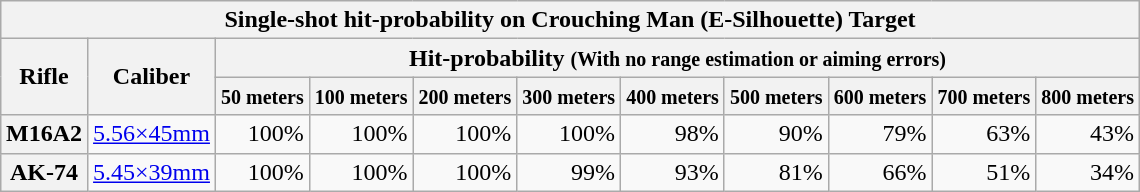<table class="wikitable" style="margin: 1em auto; text-align:right;">
<tr valign="top">
<th colspan=11><strong>Single-shot hit-probability on Crouching Man (E-Silhouette) Target</strong></th>
</tr>
<tr>
<th rowspan=2>Rifle</th>
<th rowspan=2>Caliber</th>
<th colspan=9>Hit-probability <small>(With no range estimation or aiming errors)</small></th>
</tr>
<tr>
<th><small>50 meters</small></th>
<th><small>100 meters</small></th>
<th><small>200 meters</small></th>
<th><small>300 meters</small></th>
<th><small>400 meters</small></th>
<th><small>500 meters</small></th>
<th><small>600 meters</small></th>
<th><small>700 meters</small></th>
<th><small>800 meters</small></th>
</tr>
<tr>
<th>M16A2</th>
<td><a href='#'>5.56×45mm</a></td>
<td>100%</td>
<td>100%</td>
<td>100%</td>
<td>100%</td>
<td>98%</td>
<td>90%</td>
<td>79%</td>
<td>63%</td>
<td>43%</td>
</tr>
<tr>
<th>AK-74</th>
<td><a href='#'>5.45×39mm</a></td>
<td>100%</td>
<td>100%</td>
<td>100%</td>
<td>99%</td>
<td>93%</td>
<td>81%</td>
<td>66%</td>
<td>51%</td>
<td>34%</td>
</tr>
</table>
